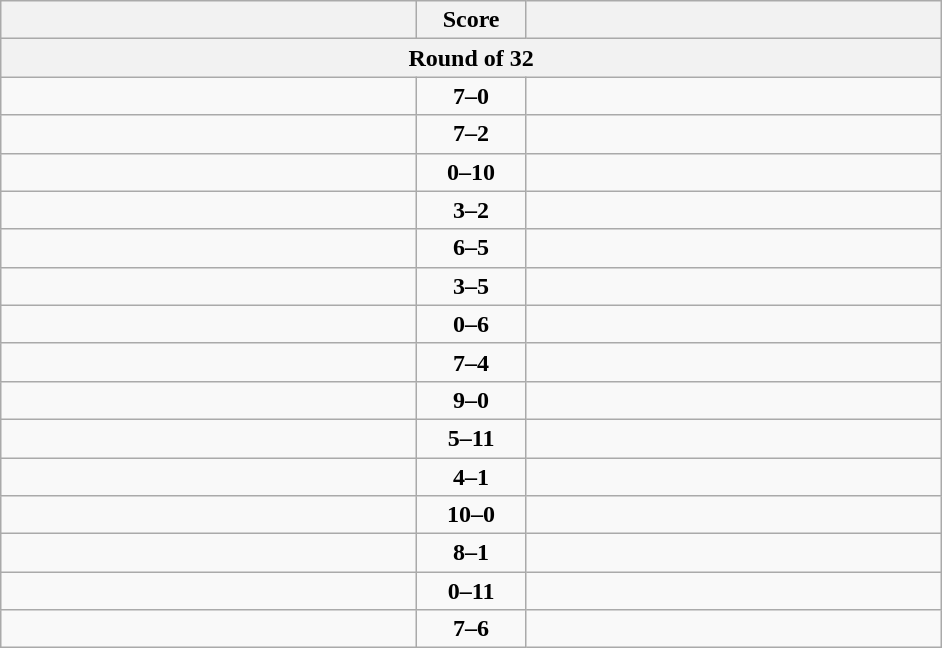<table class="wikitable" style="text-align: left;">
<tr>
<th align="right" width="270"></th>
<th width="65">Score</th>
<th align="left" width="270"></th>
</tr>
<tr>
<th colspan="3">Round of 32</th>
</tr>
<tr>
<td><strong></strong></td>
<td align=center><strong>7–0</strong></td>
<td></td>
</tr>
<tr>
<td><strong></strong></td>
<td align=center><strong>7–2</strong></td>
<td></td>
</tr>
<tr>
<td></td>
<td align=center><strong>0–10</strong></td>
<td><strong></strong></td>
</tr>
<tr>
<td><strong></strong></td>
<td align=center><strong>3–2</strong></td>
<td></td>
</tr>
<tr>
<td><strong></strong></td>
<td align=center><strong>6–5</strong></td>
<td></td>
</tr>
<tr>
<td></td>
<td align=center><strong>3–5</strong></td>
<td><strong></strong></td>
</tr>
<tr>
<td></td>
<td align=center><strong>0–6</strong></td>
<td><strong></strong></td>
</tr>
<tr>
<td><strong></strong></td>
<td align=center><strong>7–4</strong></td>
<td></td>
</tr>
<tr>
<td><strong></strong></td>
<td align=center><strong>9–0</strong></td>
<td></td>
</tr>
<tr>
<td></td>
<td align=center><strong>5–11</strong></td>
<td><strong></strong></td>
</tr>
<tr>
<td><strong></strong></td>
<td align=center><strong>4–1</strong></td>
<td></td>
</tr>
<tr>
<td><strong></strong></td>
<td align=center><strong>10–0</strong></td>
<td></td>
</tr>
<tr>
<td><strong></strong></td>
<td align=center><strong>8–1</strong></td>
<td></td>
</tr>
<tr>
<td></td>
<td align=center><strong>0–11</strong></td>
<td><strong></strong></td>
</tr>
<tr>
<td><strong></strong></td>
<td align=center><strong>7–6</strong></td>
<td></td>
</tr>
</table>
